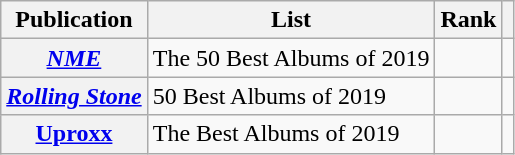<table class="wikitable sortable plainrowheaders" style="border:none; margin:0;">
<tr>
<th scope="col">Publication</th>
<th scope="col" class="unsortable">List</th>
<th scope="col" data-sort-type="number">Rank</th>
<th scope="col" class="unsortable"></th>
</tr>
<tr>
<th scope="row"><em><a href='#'>NME</a></em></th>
<td>The 50 Best Albums of 2019</td>
<td></td>
<td></td>
</tr>
<tr>
<th scope="row"><em><a href='#'>Rolling Stone</a></em></th>
<td>50 Best Albums of 2019</td>
<td></td>
<td></td>
</tr>
<tr>
<th scope="row"><a href='#'>Uproxx</a></th>
<td>The Best Albums of 2019</td>
<td></td>
<td></td>
</tr>
</table>
